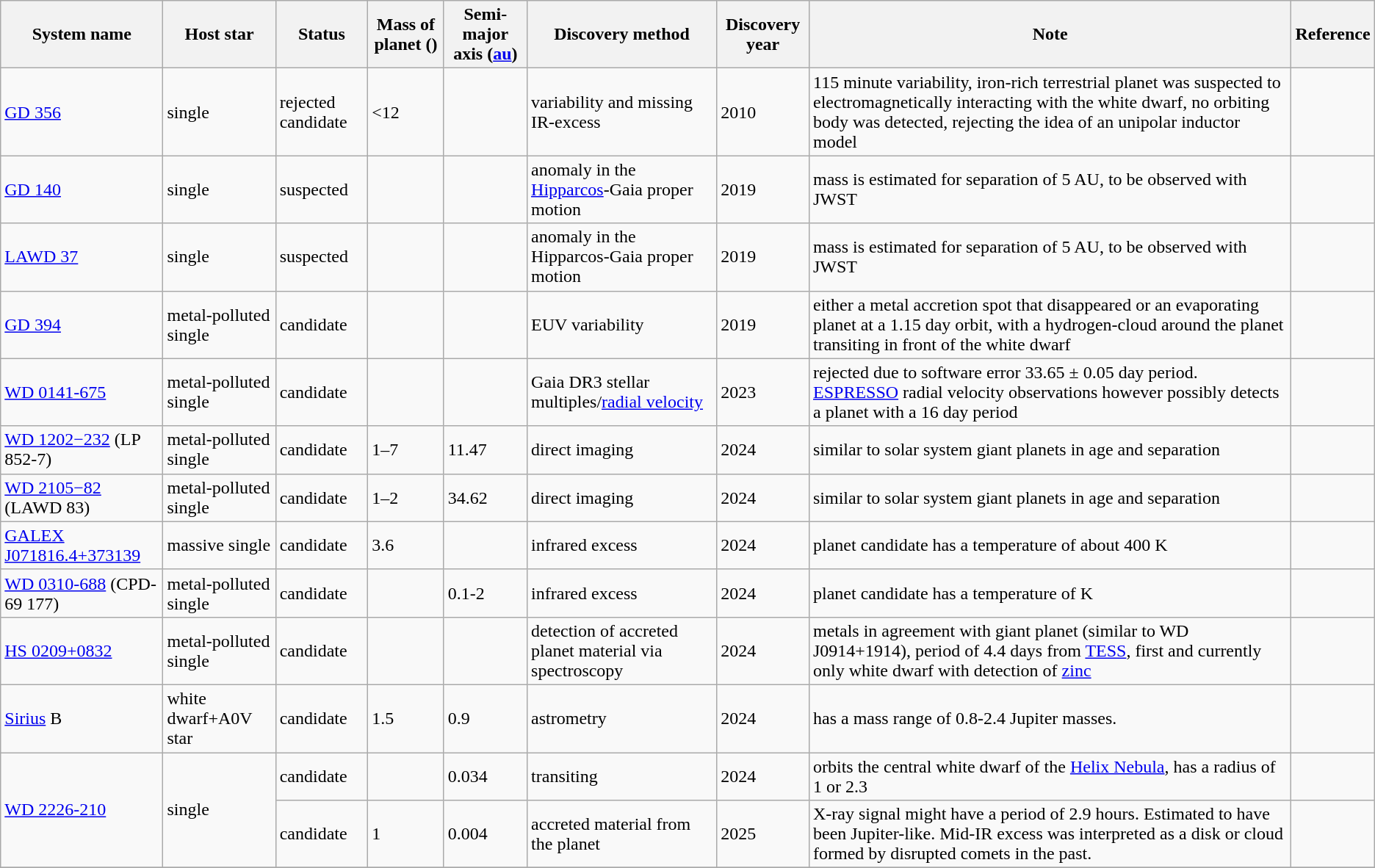<table class="wikitable">
<tr>
<th>System name</th>
<th>Host star</th>
<th>Status</th>
<th>Mass of planet ()</th>
<th>Semi-major axis (<a href='#'>au</a>)</th>
<th>Discovery method</th>
<th>Discovery year</th>
<th>Note</th>
<th>Reference</th>
</tr>
<tr>
<td><a href='#'>GD 356</a></td>
<td>single</td>
<td>rejected candidate</td>
<td><12</td>
<td></td>
<td>variability and missing IR-excess</td>
<td>2010</td>
<td>115 minute variability, iron-rich terrestrial planet was suspected to electromagnetically interacting with the white dwarf, no orbiting body was detected, rejecting the idea of an unipolar inductor model</td>
<td></td>
</tr>
<tr>
<td><a href='#'>GD 140</a></td>
<td>single</td>
<td>suspected</td>
<td></td>
<td></td>
<td>anomaly in the <a href='#'>Hipparcos</a>-Gaia proper motion</td>
<td>2019</td>
<td>mass is estimated for separation of 5 AU, to be observed with JWST</td>
<td></td>
</tr>
<tr>
<td><a href='#'>LAWD 37</a></td>
<td>single</td>
<td>suspected</td>
<td></td>
<td></td>
<td>anomaly in the Hipparcos-Gaia proper motion</td>
<td>2019</td>
<td>mass is estimated for separation of 5 AU, to be observed with JWST</td>
<td></td>
</tr>
<tr>
<td><a href='#'>GD 394</a></td>
<td>metal-polluted single</td>
<td>candidate</td>
<td></td>
<td></td>
<td>EUV variability</td>
<td>2019</td>
<td>either a metal accretion spot that disappeared or an evaporating planet at a 1.15 day orbit, with a hydrogen-cloud around the planet transiting in front of the white dwarf</td>
<td></td>
</tr>
<tr>
<td><a href='#'>WD 0141-675</a></td>
<td>metal-polluted single</td>
<td>candidate</td>
<td></td>
<td></td>
<td>Gaia DR3 stellar multiples/<a href='#'>radial velocity</a></td>
<td>2023</td>
<td>rejected due to software error 33.65 ± 0.05 day period. <a href='#'>ESPRESSO</a> radial velocity observations however possibly detects a planet with a 16 day period</td>
<td></td>
</tr>
<tr>
<td><a href='#'>WD 1202−232</a> (LP  852-7)</td>
<td>metal-polluted single</td>
<td>candidate</td>
<td>1–7</td>
<td>11.47</td>
<td>direct imaging</td>
<td>2024</td>
<td>similar to solar system giant planets in age and separation</td>
<td></td>
</tr>
<tr>
<td><a href='#'>WD 2105−82</a> (LAWD 83)</td>
<td>metal-polluted single</td>
<td>candidate</td>
<td>1–2</td>
<td>34.62</td>
<td>direct imaging</td>
<td>2024</td>
<td>similar to solar system giant planets in age and separation</td>
<td></td>
</tr>
<tr>
<td><a href='#'>GALEX J071816.4+373139</a></td>
<td>massive single</td>
<td>candidate</td>
<td>3.6</td>
<td></td>
<td>infrared excess</td>
<td>2024</td>
<td>planet candidate has a temperature of about 400 K</td>
<td></td>
</tr>
<tr>
<td><a href='#'>WD 0310-688</a> (CPD-69 177)</td>
<td>metal-polluted single</td>
<td>candidate</td>
<td></td>
<td>0.1-2</td>
<td>infrared excess</td>
<td>2024</td>
<td>planet candidate has a temperature of  K</td>
<td></td>
</tr>
<tr>
<td><a href='#'>HS 0209+0832</a></td>
<td>metal-polluted single</td>
<td>candidate</td>
<td></td>
<td></td>
<td>detection of accreted planet material via spectroscopy</td>
<td>2024</td>
<td>metals in agreement with giant planet (similar to WD J0914+1914), period of 4.4 days from <a href='#'>TESS</a>, first and currently only white dwarf with detection of <a href='#'>zinc</a></td>
<td></td>
</tr>
<tr>
<td><a href='#'>Sirius</a> B</td>
<td>white dwarf+A0V star</td>
<td>candidate</td>
<td>1.5</td>
<td>0.9</td>
<td>astrometry</td>
<td>2024</td>
<td>has a mass range of 0.8-2.4 Jupiter masses.</td>
<td> </td>
</tr>
<tr>
<td rowspan="2"><a href='#'>WD 2226-210</a></td>
<td rowspan="2">single</td>
<td>candidate</td>
<td></td>
<td>0.034</td>
<td>transiting</td>
<td>2024</td>
<td>orbits the central white dwarf of the <a href='#'>Helix Nebula</a>, has a radius of 1  or 2.3 </td>
<td></td>
</tr>
<tr>
<td>candidate</td>
<td>1</td>
<td>0.004</td>
<td>accreted material from the planet</td>
<td>2025</td>
<td>X-ray signal might have a period of 2.9 hours. Estimated to have been Jupiter-like. Mid-IR excess was interpreted as a disk or cloud formed by disrupted comets in the past.</td>
<td></td>
</tr>
<tr>
</tr>
</table>
